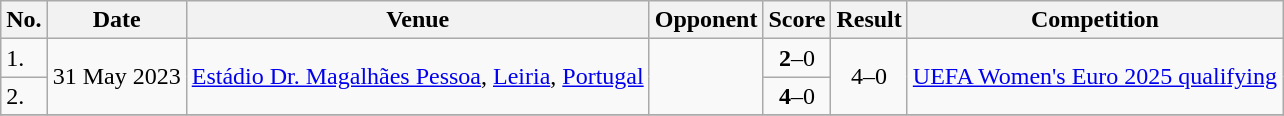<table class="wikitable">
<tr>
<th>No.</th>
<th>Date</th>
<th>Venue</th>
<th>Opponent</th>
<th>Score</th>
<th>Result</th>
<th>Competition</th>
</tr>
<tr>
<td>1.</td>
<td rowspan=2>31 May 2023</td>
<td rowspan=2><a href='#'>Estádio Dr. Magalhães Pessoa</a>, <a href='#'>Leiria</a>, <a href='#'>Portugal</a></td>
<td rowspan=2></td>
<td align=center><strong>2</strong>–0</td>
<td rowspan=2 align=center>4–0</td>
<td rowspan=2><a href='#'>UEFA Women's Euro 2025 qualifying</a></td>
</tr>
<tr>
<td>2.</td>
<td align=center><strong>4</strong>–0</td>
</tr>
<tr>
</tr>
</table>
